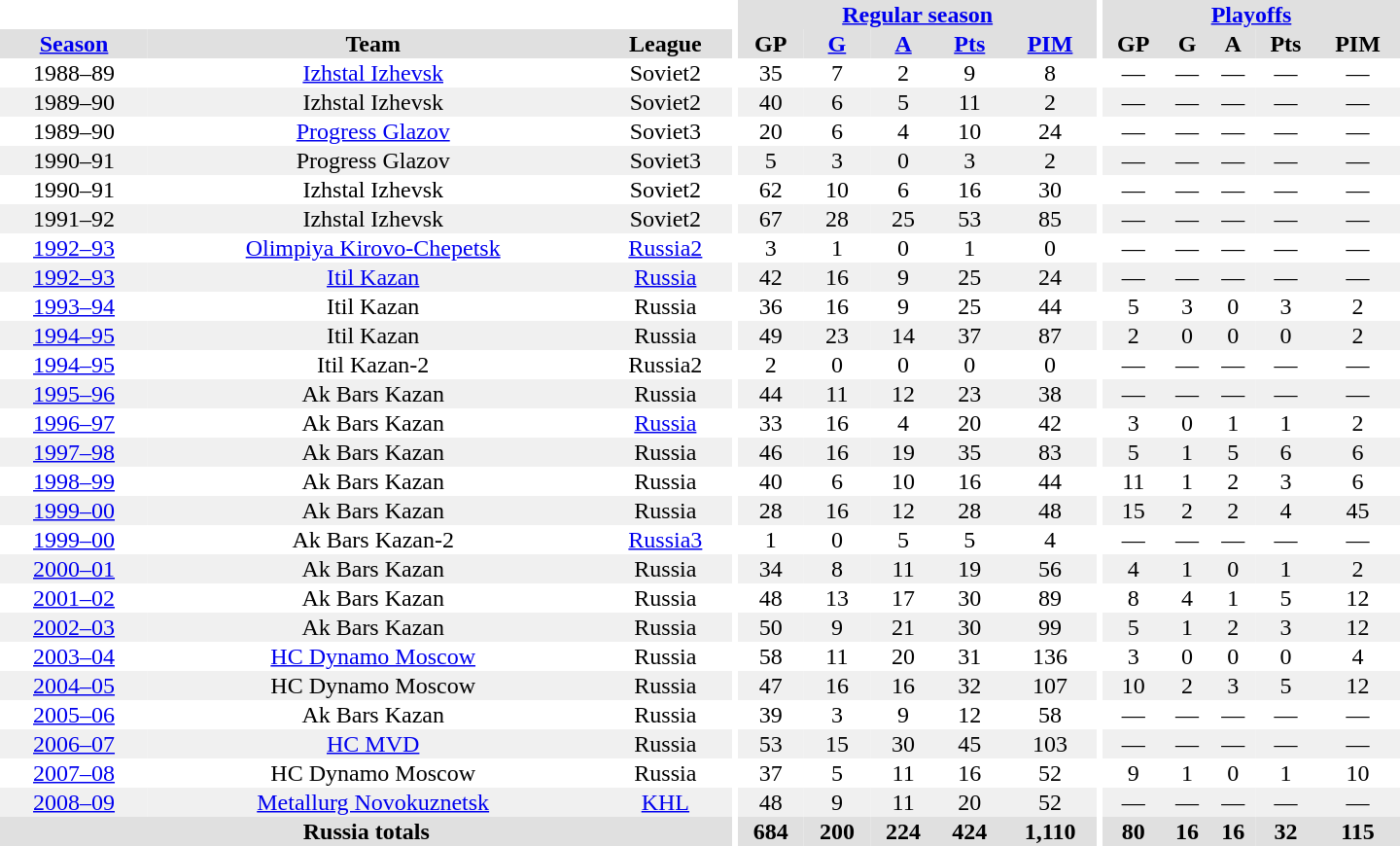<table border="0" cellpadding="1" cellspacing="0" style="text-align:center; width:60em">
<tr bgcolor="#e0e0e0">
<th colspan="3" bgcolor="#ffffff"></th>
<th rowspan="99" bgcolor="#ffffff"></th>
<th colspan="5"><a href='#'>Regular season</a></th>
<th rowspan="99" bgcolor="#ffffff"></th>
<th colspan="5"><a href='#'>Playoffs</a></th>
</tr>
<tr bgcolor="#e0e0e0">
<th><a href='#'>Season</a></th>
<th>Team</th>
<th>League</th>
<th>GP</th>
<th><a href='#'>G</a></th>
<th><a href='#'>A</a></th>
<th><a href='#'>Pts</a></th>
<th><a href='#'>PIM</a></th>
<th>GP</th>
<th>G</th>
<th>A</th>
<th>Pts</th>
<th>PIM</th>
</tr>
<tr>
<td>1988–89</td>
<td><a href='#'>Izhstal Izhevsk</a></td>
<td>Soviet2</td>
<td>35</td>
<td>7</td>
<td>2</td>
<td>9</td>
<td>8</td>
<td>—</td>
<td>—</td>
<td>—</td>
<td>—</td>
<td>—</td>
</tr>
<tr bgcolor="#f0f0f0">
<td>1989–90</td>
<td>Izhstal Izhevsk</td>
<td>Soviet2</td>
<td>40</td>
<td>6</td>
<td>5</td>
<td>11</td>
<td>2</td>
<td>—</td>
<td>—</td>
<td>—</td>
<td>—</td>
<td>—</td>
</tr>
<tr>
<td>1989–90</td>
<td><a href='#'>Progress Glazov</a></td>
<td>Soviet3</td>
<td>20</td>
<td>6</td>
<td>4</td>
<td>10</td>
<td>24</td>
<td>—</td>
<td>—</td>
<td>—</td>
<td>—</td>
<td>—</td>
</tr>
<tr bgcolor="#f0f0f0">
<td>1990–91</td>
<td>Progress Glazov</td>
<td>Soviet3</td>
<td>5</td>
<td>3</td>
<td>0</td>
<td>3</td>
<td>2</td>
<td>—</td>
<td>—</td>
<td>—</td>
<td>—</td>
<td>—</td>
</tr>
<tr>
<td>1990–91</td>
<td>Izhstal Izhevsk</td>
<td>Soviet2</td>
<td>62</td>
<td>10</td>
<td>6</td>
<td>16</td>
<td>30</td>
<td>—</td>
<td>—</td>
<td>—</td>
<td>—</td>
<td>—</td>
</tr>
<tr bgcolor="#f0f0f0">
<td>1991–92</td>
<td>Izhstal Izhevsk</td>
<td>Soviet2</td>
<td>67</td>
<td>28</td>
<td>25</td>
<td>53</td>
<td>85</td>
<td>—</td>
<td>—</td>
<td>—</td>
<td>—</td>
<td>—</td>
</tr>
<tr>
<td><a href='#'>1992–93</a></td>
<td><a href='#'>Olimpiya Kirovo-Chepetsk</a></td>
<td><a href='#'>Russia2</a></td>
<td>3</td>
<td>1</td>
<td>0</td>
<td>1</td>
<td>0</td>
<td>—</td>
<td>—</td>
<td>—</td>
<td>—</td>
<td>—</td>
</tr>
<tr bgcolor="#f0f0f0">
<td><a href='#'>1992–93</a></td>
<td><a href='#'>Itil Kazan</a></td>
<td><a href='#'>Russia</a></td>
<td>42</td>
<td>16</td>
<td>9</td>
<td>25</td>
<td>24</td>
<td>—</td>
<td>—</td>
<td>—</td>
<td>—</td>
<td>—</td>
</tr>
<tr>
<td><a href='#'>1993–94</a></td>
<td>Itil Kazan</td>
<td>Russia</td>
<td>36</td>
<td>16</td>
<td>9</td>
<td>25</td>
<td>44</td>
<td>5</td>
<td>3</td>
<td>0</td>
<td>3</td>
<td>2</td>
</tr>
<tr bgcolor="#f0f0f0">
<td><a href='#'>1994–95</a></td>
<td>Itil Kazan</td>
<td>Russia</td>
<td>49</td>
<td>23</td>
<td>14</td>
<td>37</td>
<td>87</td>
<td>2</td>
<td>0</td>
<td>0</td>
<td>0</td>
<td>2</td>
</tr>
<tr>
<td><a href='#'>1994–95</a></td>
<td>Itil Kazan-2</td>
<td>Russia2</td>
<td>2</td>
<td>0</td>
<td>0</td>
<td>0</td>
<td>0</td>
<td>—</td>
<td>—</td>
<td>—</td>
<td>—</td>
<td>—</td>
</tr>
<tr bgcolor="#f0f0f0">
<td><a href='#'>1995–96</a></td>
<td>Ak Bars Kazan</td>
<td>Russia</td>
<td>44</td>
<td>11</td>
<td>12</td>
<td>23</td>
<td>38</td>
<td>—</td>
<td>—</td>
<td>—</td>
<td>—</td>
<td>—</td>
</tr>
<tr>
<td><a href='#'>1996–97</a></td>
<td>Ak Bars Kazan</td>
<td><a href='#'>Russia</a></td>
<td>33</td>
<td>16</td>
<td>4</td>
<td>20</td>
<td>42</td>
<td>3</td>
<td>0</td>
<td>1</td>
<td>1</td>
<td>2</td>
</tr>
<tr bgcolor="#f0f0f0">
<td><a href='#'>1997–98</a></td>
<td>Ak Bars Kazan</td>
<td>Russia</td>
<td>46</td>
<td>16</td>
<td>19</td>
<td>35</td>
<td>83</td>
<td>5</td>
<td>1</td>
<td>5</td>
<td>6</td>
<td>6</td>
</tr>
<tr>
<td><a href='#'>1998–99</a></td>
<td>Ak Bars Kazan</td>
<td>Russia</td>
<td>40</td>
<td>6</td>
<td>10</td>
<td>16</td>
<td>44</td>
<td>11</td>
<td>1</td>
<td>2</td>
<td>3</td>
<td>6</td>
</tr>
<tr bgcolor="#f0f0f0">
<td><a href='#'>1999–00</a></td>
<td>Ak Bars Kazan</td>
<td>Russia</td>
<td>28</td>
<td>16</td>
<td>12</td>
<td>28</td>
<td>48</td>
<td>15</td>
<td>2</td>
<td>2</td>
<td>4</td>
<td>45</td>
</tr>
<tr>
<td><a href='#'>1999–00</a></td>
<td>Ak Bars Kazan-2</td>
<td><a href='#'>Russia3</a></td>
<td>1</td>
<td>0</td>
<td>5</td>
<td>5</td>
<td>4</td>
<td>—</td>
<td>—</td>
<td>—</td>
<td>—</td>
<td>—</td>
</tr>
<tr bgcolor="#f0f0f0">
<td><a href='#'>2000–01</a></td>
<td>Ak Bars Kazan</td>
<td>Russia</td>
<td>34</td>
<td>8</td>
<td>11</td>
<td>19</td>
<td>56</td>
<td>4</td>
<td>1</td>
<td>0</td>
<td>1</td>
<td>2</td>
</tr>
<tr>
<td><a href='#'>2001–02</a></td>
<td>Ak Bars Kazan</td>
<td>Russia</td>
<td>48</td>
<td>13</td>
<td>17</td>
<td>30</td>
<td>89</td>
<td>8</td>
<td>4</td>
<td>1</td>
<td>5</td>
<td>12</td>
</tr>
<tr bgcolor="#f0f0f0">
<td><a href='#'>2002–03</a></td>
<td>Ak Bars Kazan</td>
<td>Russia</td>
<td>50</td>
<td>9</td>
<td>21</td>
<td>30</td>
<td>99</td>
<td>5</td>
<td>1</td>
<td>2</td>
<td>3</td>
<td>12</td>
</tr>
<tr>
<td><a href='#'>2003–04</a></td>
<td><a href='#'>HC Dynamo Moscow</a></td>
<td>Russia</td>
<td>58</td>
<td>11</td>
<td>20</td>
<td>31</td>
<td>136</td>
<td>3</td>
<td>0</td>
<td>0</td>
<td>0</td>
<td>4</td>
</tr>
<tr bgcolor="#f0f0f0">
<td><a href='#'>2004–05</a></td>
<td>HC Dynamo Moscow</td>
<td>Russia</td>
<td>47</td>
<td>16</td>
<td>16</td>
<td>32</td>
<td>107</td>
<td>10</td>
<td>2</td>
<td>3</td>
<td>5</td>
<td>12</td>
</tr>
<tr>
<td><a href='#'>2005–06</a></td>
<td>Ak Bars Kazan</td>
<td>Russia</td>
<td>39</td>
<td>3</td>
<td>9</td>
<td>12</td>
<td>58</td>
<td>—</td>
<td>—</td>
<td>—</td>
<td>—</td>
<td>—</td>
</tr>
<tr bgcolor="#f0f0f0">
<td><a href='#'>2006–07</a></td>
<td><a href='#'>HC MVD</a></td>
<td>Russia</td>
<td>53</td>
<td>15</td>
<td>30</td>
<td>45</td>
<td>103</td>
<td>—</td>
<td>—</td>
<td>—</td>
<td>—</td>
<td>—</td>
</tr>
<tr>
<td><a href='#'>2007–08</a></td>
<td>HC Dynamo Moscow</td>
<td>Russia</td>
<td>37</td>
<td>5</td>
<td>11</td>
<td>16</td>
<td>52</td>
<td>9</td>
<td>1</td>
<td>0</td>
<td>1</td>
<td>10</td>
</tr>
<tr bgcolor="#f0f0f0">
<td><a href='#'>2008–09</a></td>
<td><a href='#'>Metallurg Novokuznetsk</a></td>
<td><a href='#'>KHL</a></td>
<td>48</td>
<td>9</td>
<td>11</td>
<td>20</td>
<td>52</td>
<td>—</td>
<td>—</td>
<td>—</td>
<td>—</td>
<td>—</td>
</tr>
<tr>
</tr>
<tr ALIGN="center" bgcolor="#e0e0e0">
<th colspan="3">Russia totals</th>
<th ALIGN="center">684</th>
<th ALIGN="center">200</th>
<th ALIGN="center">224</th>
<th ALIGN="center">424</th>
<th ALIGN="center">1,110</th>
<th ALIGN="center">80</th>
<th ALIGN="center">16</th>
<th ALIGN="center">16</th>
<th ALIGN="center">32</th>
<th ALIGN="center">115</th>
</tr>
</table>
